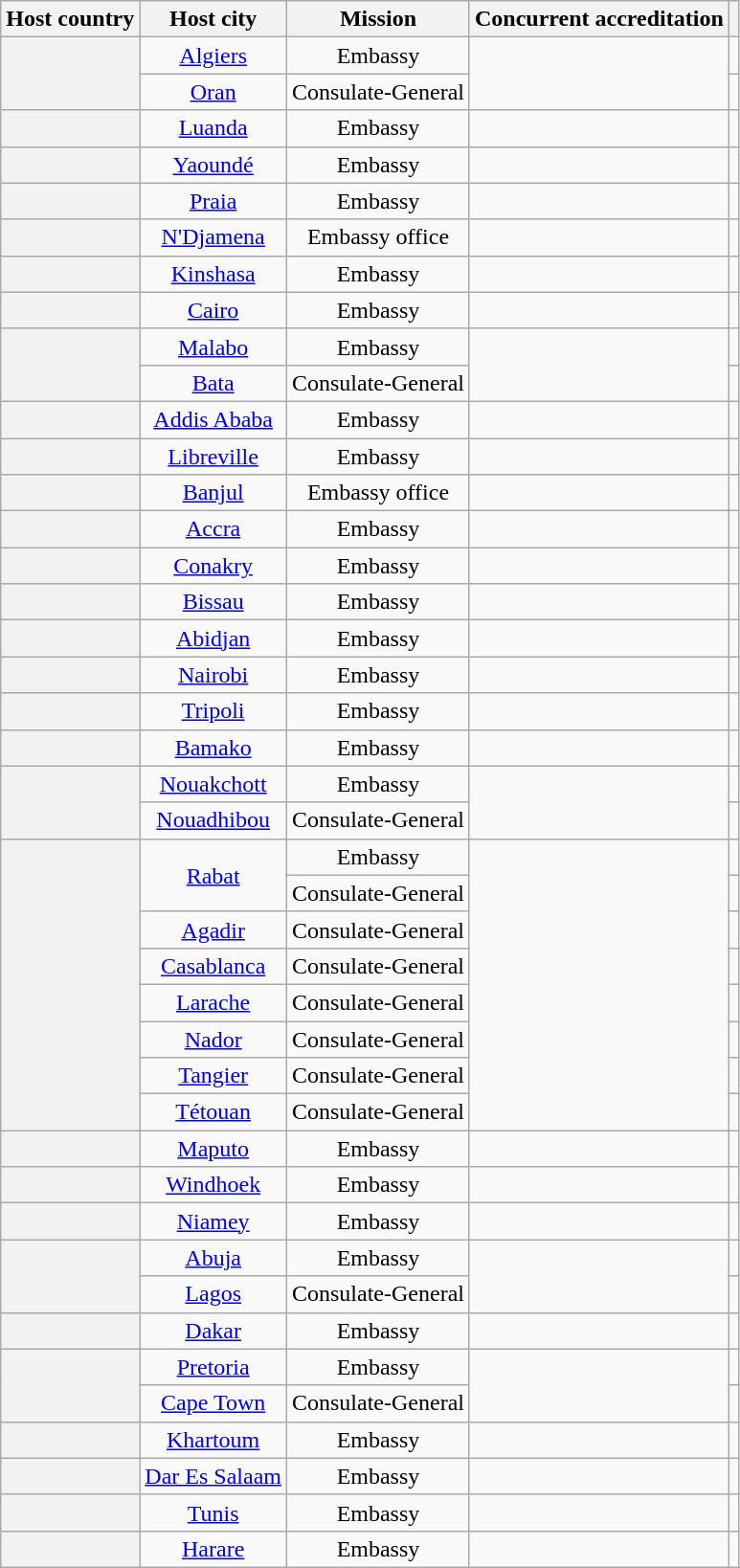<table class="wikitable plainrowheaders" style="text-align:center;">
<tr>
<th scope="col">Host country</th>
<th scope="col">Host city</th>
<th scope="col">Mission</th>
<th scope="col">Concurrent accreditation</th>
<th scope="col"></th>
</tr>
<tr>
<th scope="row" rowspan="2"></th>
<td><a href='#'>Algiers</a></td>
<td>Embassy</td>
<td rowspan="2"></td>
<td></td>
</tr>
<tr>
<td><a href='#'>Oran</a></td>
<td>Consulate-General</td>
<td></td>
</tr>
<tr>
<th scope="row"></th>
<td><a href='#'>Luanda</a></td>
<td>Embassy</td>
<td></td>
<td></td>
</tr>
<tr>
<th scope="row"></th>
<td><a href='#'>Yaoundé</a></td>
<td>Embassy</td>
<td></td>
<td></td>
</tr>
<tr>
<th scope="row"></th>
<td><a href='#'>Praia</a></td>
<td>Embassy</td>
<td></td>
<td></td>
</tr>
<tr>
<th scope="row"></th>
<td><a href='#'>N'Djamena</a></td>
<td>Embassy office</td>
<td></td>
<td></td>
</tr>
<tr>
<th scope="row"></th>
<td><a href='#'>Kinshasa</a></td>
<td>Embassy</td>
<td></td>
<td></td>
</tr>
<tr>
<th scope="row"></th>
<td><a href='#'>Cairo</a></td>
<td>Embassy</td>
<td></td>
<td></td>
</tr>
<tr>
<th scope="row" rowspan="2"></th>
<td><a href='#'>Malabo</a></td>
<td>Embassy</td>
<td rowspan="2"></td>
<td></td>
</tr>
<tr>
<td><a href='#'>Bata</a></td>
<td>Consulate-General</td>
<td></td>
</tr>
<tr>
<th scope="row"></th>
<td><a href='#'>Addis Ababa</a></td>
<td>Embassy</td>
<td></td>
<td></td>
</tr>
<tr>
<th scope="row"></th>
<td><a href='#'>Libreville</a></td>
<td>Embassy</td>
<td></td>
<td></td>
</tr>
<tr>
<th scope="row"></th>
<td><a href='#'>Banjul</a></td>
<td>Embassy office</td>
<td></td>
<td></td>
</tr>
<tr>
<th scope="row"></th>
<td><a href='#'>Accra</a></td>
<td>Embassy</td>
<td></td>
<td></td>
</tr>
<tr>
<th scope="row"></th>
<td><a href='#'>Conakry</a></td>
<td>Embassy</td>
<td></td>
<td></td>
</tr>
<tr>
<th scope="row"></th>
<td><a href='#'>Bissau</a></td>
<td>Embassy</td>
<td></td>
<td></td>
</tr>
<tr>
<th scope="row"></th>
<td><a href='#'>Abidjan</a></td>
<td>Embassy</td>
<td></td>
<td></td>
</tr>
<tr>
<th scope="row"></th>
<td><a href='#'>Nairobi</a></td>
<td>Embassy</td>
<td></td>
<td></td>
</tr>
<tr>
<th scope="row"></th>
<td><a href='#'>Tripoli</a></td>
<td>Embassy</td>
<td></td>
<td></td>
</tr>
<tr>
<th scope="row"></th>
<td><a href='#'>Bamako</a></td>
<td>Embassy</td>
<td></td>
<td></td>
</tr>
<tr>
<th scope="row" rowspan="2"></th>
<td><a href='#'>Nouakchott</a></td>
<td>Embassy</td>
<td rowspan="2"></td>
<td></td>
</tr>
<tr>
<td><a href='#'>Nouadhibou</a></td>
<td>Consulate-General</td>
<td></td>
</tr>
<tr>
<th scope="row" rowspan="8"></th>
<td rowspan="2"><a href='#'>Rabat</a></td>
<td>Embassy</td>
<td rowspan="8"></td>
<td></td>
</tr>
<tr>
<td>Consulate-General</td>
<td></td>
</tr>
<tr>
<td><a href='#'>Agadir</a></td>
<td>Consulate-General</td>
<td></td>
</tr>
<tr>
<td><a href='#'>Casablanca</a></td>
<td>Consulate-General</td>
<td></td>
</tr>
<tr>
<td><a href='#'>Larache</a></td>
<td>Consulate-General</td>
<td></td>
</tr>
<tr>
<td><a href='#'>Nador</a></td>
<td>Consulate-General</td>
<td></td>
</tr>
<tr>
<td><a href='#'>Tangier</a></td>
<td>Consulate-General</td>
<td></td>
</tr>
<tr>
<td><a href='#'>Tétouan</a></td>
<td>Consulate-General</td>
<td></td>
</tr>
<tr>
<th scope="row"></th>
<td><a href='#'>Maputo</a></td>
<td>Embassy</td>
<td></td>
<td></td>
</tr>
<tr>
<th scope="row"></th>
<td><a href='#'>Windhoek</a></td>
<td>Embassy</td>
<td></td>
<td></td>
</tr>
<tr>
<th scope="row"></th>
<td><a href='#'>Niamey</a></td>
<td>Embassy</td>
<td></td>
<td></td>
</tr>
<tr>
<th scope="row" rowspan="2"></th>
<td><a href='#'>Abuja</a></td>
<td>Embassy</td>
<td rowspan="2"></td>
<td></td>
</tr>
<tr>
<td><a href='#'>Lagos</a></td>
<td>Consulate-General</td>
<td></td>
</tr>
<tr>
<th scope="row"></th>
<td><a href='#'>Dakar</a></td>
<td>Embassy</td>
<td></td>
<td></td>
</tr>
<tr>
<th scope="row" rowspan="2"></th>
<td><a href='#'>Pretoria</a></td>
<td>Embassy</td>
<td rowspan="2"></td>
<td></td>
</tr>
<tr>
<td><a href='#'>Cape Town</a></td>
<td>Consulate-General</td>
<td></td>
</tr>
<tr>
<th scope="row"></th>
<td><a href='#'>Khartoum</a></td>
<td>Embassy</td>
<td></td>
<td></td>
</tr>
<tr>
<th scope="row"></th>
<td><a href='#'>Dar Es Salaam</a></td>
<td>Embassy</td>
<td></td>
<td></td>
</tr>
<tr>
<th scope="row"></th>
<td><a href='#'>Tunis</a></td>
<td>Embassy</td>
<td></td>
<td></td>
</tr>
<tr>
<th scope="row"></th>
<td><a href='#'>Harare</a></td>
<td>Embassy</td>
<td></td>
<td></td>
</tr>
</table>
